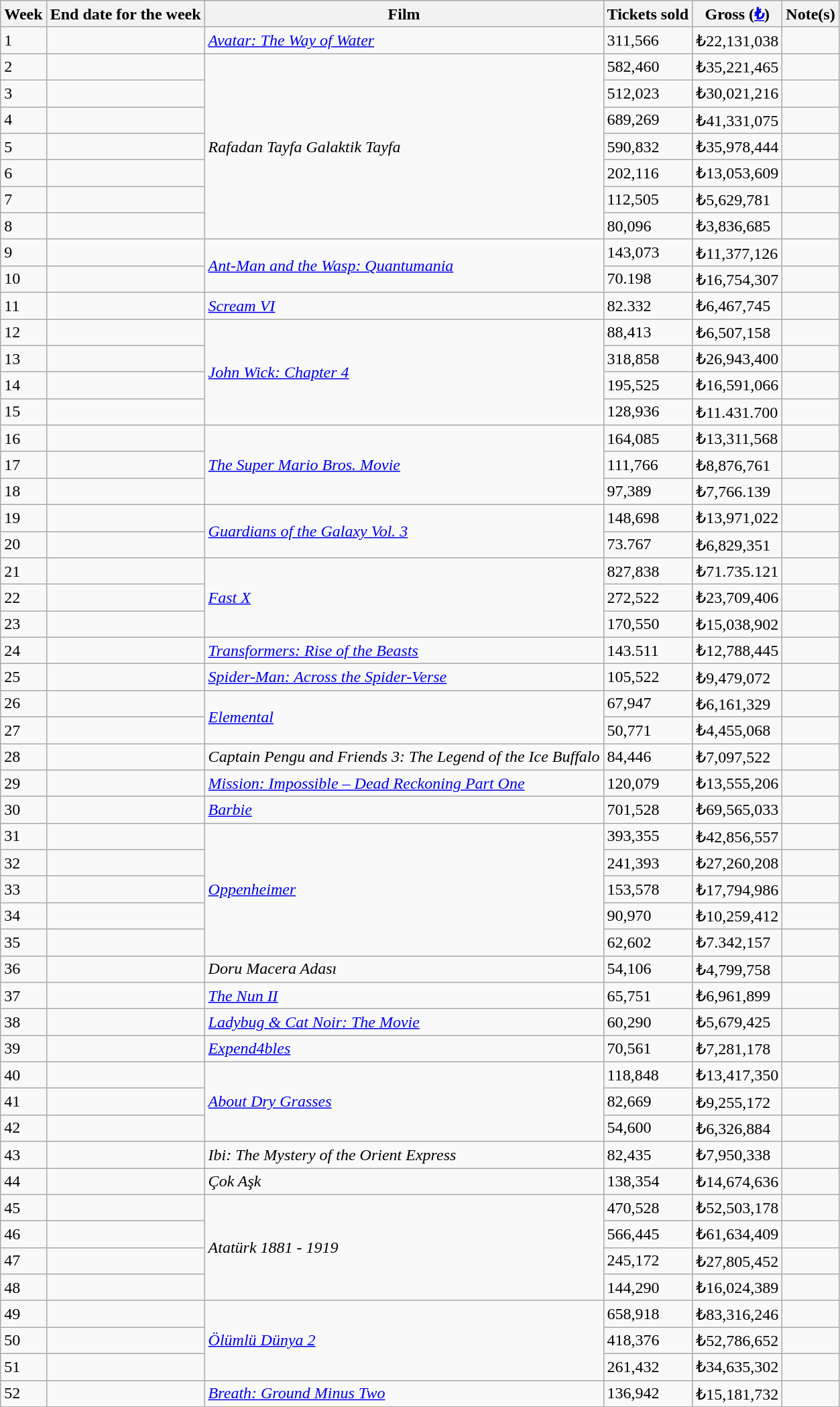<table class="wikitable sortable">
<tr>
<th>Week</th>
<th>End date for the week</th>
<th>Film</th>
<th>Tickets sold</th>
<th>Gross (<a href='#'>₺</a>)</th>
<th>Note(s)</th>
</tr>
<tr>
<td>1</td>
<td></td>
<td><em><a href='#'>Avatar: The Way of Water</a></em></td>
<td>311,566</td>
<td>₺22,131,038</td>
<td></td>
</tr>
<tr>
<td>2</td>
<td></td>
<td rowspan=7><em>Rafadan Tayfa Galaktik Tayfa</em></td>
<td>582,460</td>
<td>₺35,221,465</td>
<td></td>
</tr>
<tr>
<td>3</td>
<td></td>
<td>512,023</td>
<td>₺30,021,216</td>
<td></td>
</tr>
<tr>
<td>4</td>
<td></td>
<td>689,269</td>
<td>₺41,331,075</td>
<td></td>
</tr>
<tr>
<td>5</td>
<td></td>
<td>590,832</td>
<td>₺35,978,444</td>
<td></td>
</tr>
<tr>
<td>6</td>
<td></td>
<td>202,116</td>
<td>₺13,053,609</td>
<td></td>
</tr>
<tr>
<td>7</td>
<td></td>
<td>112,505</td>
<td>₺5,629,781</td>
<td></td>
</tr>
<tr>
<td>8</td>
<td></td>
<td>80,096</td>
<td>₺3,836,685</td>
<td></td>
</tr>
<tr>
<td>9</td>
<td></td>
<td rowspan=2><em><a href='#'>Ant-Man and the Wasp: Quantumania</a></em></td>
<td>143,073</td>
<td>₺11,377,126</td>
<td></td>
</tr>
<tr>
<td>10</td>
<td></td>
<td>70.198</td>
<td>₺16,754,307</td>
<td></td>
</tr>
<tr>
<td>11</td>
<td></td>
<td rowspan=1><em><a href='#'>Scream VI</a></em></td>
<td>82.332</td>
<td>₺6,467,745</td>
<td></td>
</tr>
<tr>
<td>12</td>
<td></td>
<td rowspan=4><em><a href='#'>John Wick: Chapter 4</a></em></td>
<td>88,413</td>
<td>₺6,507,158</td>
<td></td>
</tr>
<tr>
<td>13</td>
<td></td>
<td>318,858</td>
<td>₺26,943,400</td>
<td></td>
</tr>
<tr>
<td>14</td>
<td></td>
<td>195,525</td>
<td>₺16,591,066</td>
<td></td>
</tr>
<tr>
<td>15</td>
<td></td>
<td>128,936</td>
<td>₺11.431.700</td>
<td></td>
</tr>
<tr>
<td>16</td>
<td></td>
<td rowspan=3><em><a href='#'>The Super Mario Bros. Movie</a></em></td>
<td>164,085</td>
<td>₺13,311,568</td>
<td></td>
</tr>
<tr>
<td>17</td>
<td></td>
<td>111,766</td>
<td>₺8,876,761</td>
<td></td>
</tr>
<tr>
<td>18</td>
<td></td>
<td>97,389</td>
<td>₺7,766.139</td>
<td></td>
</tr>
<tr>
<td>19</td>
<td></td>
<td rowspan=2><em><a href='#'>Guardians of the Galaxy Vol. 3</a></em></td>
<td>148,698</td>
<td>₺13,971,022</td>
<td></td>
</tr>
<tr>
<td>20</td>
<td></td>
<td>73.767</td>
<td>₺6,829,351</td>
<td></td>
</tr>
<tr>
<td>21</td>
<td></td>
<td rowspan=3><em><a href='#'>Fast X </a></em></td>
<td>827,838</td>
<td>₺71.735.121</td>
<td></td>
</tr>
<tr>
<td>22</td>
<td></td>
<td>272,522</td>
<td>₺23,709,406</td>
<td></td>
</tr>
<tr>
<td>23</td>
<td></td>
<td>170,550</td>
<td>₺15,038,902</td>
<td></td>
</tr>
<tr>
<td>24</td>
<td></td>
<td><em><a href='#'>Transformers: Rise of the Beasts</a></em></td>
<td>143.511</td>
<td>₺12,788,445</td>
<td></td>
</tr>
<tr>
<td>25</td>
<td></td>
<td><em><a href='#'>Spider-Man: Across the Spider-Verse</a></em></td>
<td>105,522</td>
<td>₺9,479,072</td>
<td></td>
</tr>
<tr>
<td>26</td>
<td></td>
<td rowspan=2><em><a href='#'>Elemental</a></em></td>
<td>67,947</td>
<td>₺6,161,329</td>
<td></td>
</tr>
<tr>
<td>27</td>
<td></td>
<td>50,771</td>
<td>₺4,455,068</td>
<td></td>
</tr>
<tr>
<td>28</td>
<td></td>
<td><em>Captain Pengu and Friends 3: The Legend of the Ice Buffalo</em></td>
<td>84,446</td>
<td>₺7,097,522</td>
<td></td>
</tr>
<tr>
<td>29</td>
<td></td>
<td><em><a href='#'>Mission: Impossible – Dead Reckoning Part One</a></em></td>
<td>120,079</td>
<td>₺13,555,206</td>
<td></td>
</tr>
<tr>
<td>30</td>
<td></td>
<td><em><a href='#'>Barbie</a></em></td>
<td>701,528</td>
<td>₺69,565,033</td>
<td></td>
</tr>
<tr>
<td>31</td>
<td></td>
<td rowspan=5><em><a href='#'>Oppenheimer</a></em></td>
<td>393,355</td>
<td>₺42,856,557</td>
<td></td>
</tr>
<tr>
<td>32</td>
<td></td>
<td>241,393</td>
<td>₺27,260,208</td>
<td></td>
</tr>
<tr>
<td>33</td>
<td></td>
<td>153,578</td>
<td>₺17,794,986</td>
<td></td>
</tr>
<tr>
<td>34</td>
<td></td>
<td>90,970</td>
<td>₺10,259,412</td>
<td></td>
</tr>
<tr>
<td>35</td>
<td></td>
<td>62,602</td>
<td>₺7.342,157</td>
<td></td>
</tr>
<tr>
<td>36</td>
<td></td>
<td><em>Doru Macera Adası</em></td>
<td>54,106</td>
<td>₺4,799,758</td>
<td></td>
</tr>
<tr>
<td>37</td>
<td></td>
<td><em><a href='#'>The Nun II</a></em></td>
<td>65,751</td>
<td>₺6,961,899</td>
<td></td>
</tr>
<tr>
<td>38</td>
<td></td>
<td><em><a href='#'>Ladybug & Cat Noir: The Movie</a></em></td>
<td>60,290</td>
<td>₺5,679,425</td>
<td></td>
</tr>
<tr>
<td>39</td>
<td></td>
<td><em><a href='#'>Expend4bles</a></em></td>
<td>70,561</td>
<td>₺7,281,178</td>
<td></td>
</tr>
<tr>
<td>40</td>
<td></td>
<td rowspan=3><em><a href='#'>About Dry Grasses</a></em></td>
<td>118,848</td>
<td>₺13,417,350</td>
<td></td>
</tr>
<tr>
<td>41</td>
<td></td>
<td>82,669</td>
<td>₺9,255,172</td>
<td></td>
</tr>
<tr>
<td>42</td>
<td></td>
<td>54,600</td>
<td>₺6,326,884</td>
<td></td>
</tr>
<tr>
<td>43</td>
<td></td>
<td><em>Ibi: The Mystery of the Orient Express</em></td>
<td>82,435</td>
<td>₺7,950,338</td>
<td></td>
</tr>
<tr>
<td>44</td>
<td></td>
<td><em>Çok Aşk</em></td>
<td>138,354</td>
<td>₺14,674,636</td>
<td></td>
</tr>
<tr>
<td>45</td>
<td></td>
<td rowspan=4><em>Atatürk 1881 - 1919</em></td>
<td>470,528</td>
<td>₺52,503,178</td>
<td></td>
</tr>
<tr>
<td>46</td>
<td></td>
<td>566,445</td>
<td>₺61,634,409</td>
<td></td>
</tr>
<tr>
<td>47</td>
<td></td>
<td>245,172</td>
<td>₺27,805,452</td>
<td></td>
</tr>
<tr>
<td>48</td>
<td></td>
<td>144,290</td>
<td>₺16,024,389</td>
<td></td>
</tr>
<tr>
<td>49</td>
<td></td>
<td rowspan=3><em><a href='#'>Ölümlü Dünya 2</a></em></td>
<td>658,918</td>
<td>₺83,316,246</td>
<td></td>
</tr>
<tr>
<td>50</td>
<td></td>
<td>418,376</td>
<td>₺52,786,652</td>
<td></td>
</tr>
<tr>
<td>51</td>
<td></td>
<td>261,432</td>
<td>₺34,635,302</td>
<td></td>
</tr>
<tr>
<td>52</td>
<td></td>
<td><em><a href='#'>Breath: Ground Minus Two</a></em></td>
<td>136,942</td>
<td>₺15,181,732</td>
<td></td>
</tr>
<tr>
</tr>
</table>
